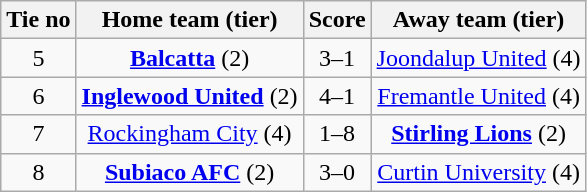<table class="wikitable" style="text-align:center">
<tr>
<th>Tie no</th>
<th>Home team (tier)</th>
<th>Score</th>
<th>Away team (tier)</th>
</tr>
<tr>
<td>5</td>
<td><strong><a href='#'>Balcatta</a></strong> (2)</td>
<td>3–1</td>
<td><a href='#'>Joondalup United</a> (4)</td>
</tr>
<tr>
<td>6</td>
<td><strong><a href='#'>Inglewood United</a></strong> (2)</td>
<td>4–1</td>
<td><a href='#'>Fremantle United</a> (4)</td>
</tr>
<tr>
<td>7</td>
<td><a href='#'>Rockingham City</a> (4)</td>
<td>1–8</td>
<td><strong><a href='#'>Stirling Lions</a></strong> (2)</td>
</tr>
<tr>
<td>8</td>
<td><strong><a href='#'>Subiaco AFC</a></strong> (2)</td>
<td>3–0</td>
<td><a href='#'>Curtin University</a> (4)</td>
</tr>
</table>
